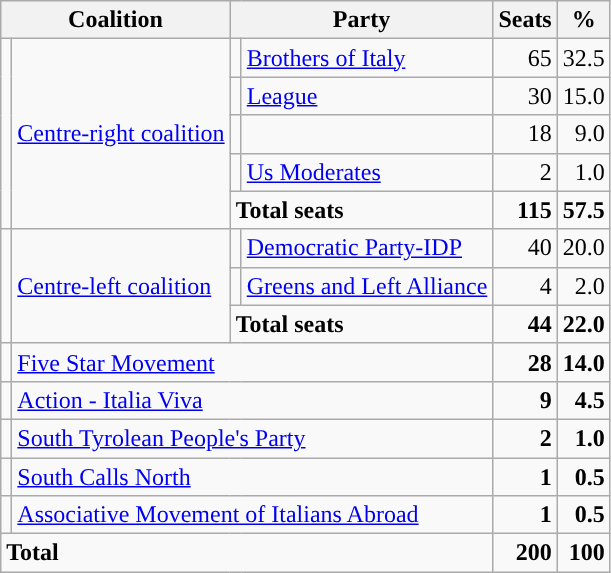<table class="wikitable" style="text-align:right">
<tr>
<th colspan="2" rowspan="1">Coalition</th>
<th colspan="2" rowspan="1">Party</th>
<th style="text-align:center;">Seats</th>
<th style="text-align:center;">%</th>
</tr>
<tr>
<td rowspan="5"></td>
<td rowspan="5" style="text-align:left;"><a href='#'>Centre-right coalition</a></td>
<td></td>
<td align="left"><a href='#'>Brothers of Italy</a></td>
<td>65</td>
<td>32.5</td>
</tr>
<tr>
<td></td>
<td align="left"><a href='#'>League</a></td>
<td>30</td>
<td>15.0</td>
</tr>
<tr>
<td></td>
<td align="left"></td>
<td>18</td>
<td>9.0</td>
</tr>
<tr>
<td></td>
<td align="left"><a href='#'>Us Moderates</a></td>
<td>2</td>
<td>1.0</td>
</tr>
<tr>
<td colspan="2" style="text-align:left;"><strong>Total seats</strong></td>
<td><strong>115</strong></td>
<td><strong>57.5</strong></td>
</tr>
<tr>
<td rowspan="3"></td>
<td rowspan="3" style="text-align:left;"><a href='#'>Centre-left coalition</a></td>
<td></td>
<td style="text-align:left;"><a href='#'>Democratic Party-IDP</a></td>
<td>40</td>
<td>20.0</td>
</tr>
<tr>
<td></td>
<td style="text-align:left;"><a href='#'>Greens and Left Alliance</a></td>
<td>4</td>
<td>2.0</td>
</tr>
<tr>
<td colspan="2" style="text-align:left;"><strong>Total seats</strong></td>
<td><strong>44</strong></td>
<td><strong>22.0</strong></td>
</tr>
<tr>
<td style="background:"></td>
<td colspan="3" style="text-align:left;"><a href='#'>Five Star Movement</a></td>
<td><strong>28</strong></td>
<td><strong>14.0</strong></td>
</tr>
<tr>
<td style="background:"></td>
<td colspan="3" style="text-align:left;"><a href='#'>Action - Italia Viva</a></td>
<td><strong>9</strong></td>
<td><strong>4.5</strong></td>
</tr>
<tr>
<td style="background:"></td>
<td colspan="3" style="text-align:left;"><a href='#'>South Tyrolean People's Party</a></td>
<td><strong>2</strong></td>
<td><strong>1.0</strong></td>
</tr>
<tr>
<td></td>
<td colspan="3" style="text-align:left;"><a href='#'>South Calls North</a></td>
<td><strong>1</strong></td>
<td><strong>0.5</strong></td>
</tr>
<tr>
<td></td>
<td colspan="3" style="text-align:left;"><a href='#'>Associative Movement of Italians Abroad</a></td>
<td><strong>1</strong></td>
<td><strong>0.5</strong></td>
</tr>
<tr>
<td colspan="4" style="text-align:left;"><strong>Total</strong></td>
<td><strong>200</strong></td>
<td><strong>100</strong></td>
</tr>
</table>
